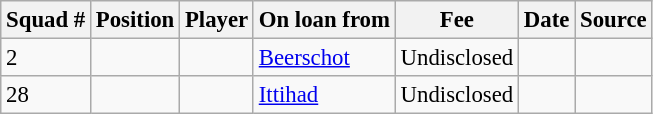<table class="wikitable sortable" style="text-align:center; font-size:95%; text-align:left">
<tr>
<th><strong>Squad #</strong></th>
<th><strong>Position</strong></th>
<th><strong>Player</strong></th>
<th><strong>On loan from</strong></th>
<th><strong>Fee</strong></th>
<th><strong>Date</strong></th>
<th><strong>Source</strong></th>
</tr>
<tr>
<td>2</td>
<td></td>
<td></td>
<td> <a href='#'>Beerschot</a></td>
<td>Undisclosed</td>
<td></td>
<td></td>
</tr>
<tr>
<td>28</td>
<td></td>
<td></td>
<td> <a href='#'>Ittihad</a></td>
<td>Undisclosed</td>
<td></td>
<td></td>
</tr>
</table>
